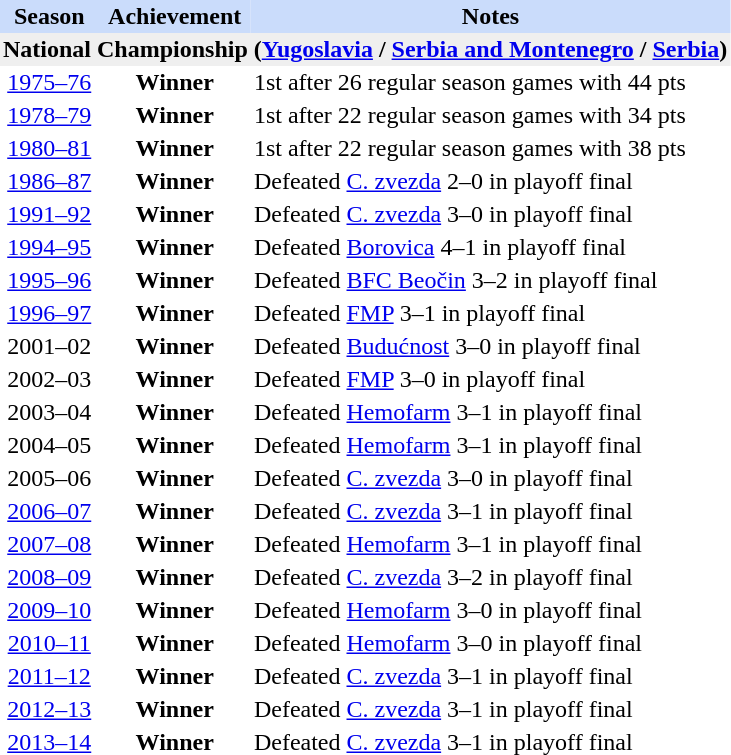<table class="toccolours" border="0" cellpadding="2" cellspacing="0" align="left" style="margin:0.5em;">
<tr bgcolor=#CADCFB>
<th>Season</th>
<th>Achievement</th>
<th>Notes</th>
</tr>
<tr>
<th colspan="4" bgcolor=#EFEFEF>National Championship (<a href='#'>Yugoslavia</a> / <a href='#'>Serbia and Montenegro</a> / <a href='#'>Serbia</a>)</th>
</tr>
<tr>
<td align="center"><a href='#'>1975–76</a></td>
<td align="center"><strong>Winner</strong></td>
<td align="left">1st after 26 regular season games with 44 pts</td>
</tr>
<tr>
<td align="center"><a href='#'>1978–79</a></td>
<td align="center"><strong>Winner</strong></td>
<td align="left">1st after 22 regular season games with 34 pts</td>
</tr>
<tr>
<td align="center"><a href='#'>1980–81</a></td>
<td align="center"><strong>Winner</strong></td>
<td align="left">1st after 22 regular season games with 38 pts</td>
</tr>
<tr>
<td align="center"><a href='#'>1986–87</a></td>
<td align="center"><strong>Winner</strong></td>
<td align="left">Defeated <a href='#'>C. zvezda</a> 2–0 in playoff final</td>
</tr>
<tr>
<td align="center"><a href='#'>1991–92</a></td>
<td align="center"><strong>Winner</strong></td>
<td align="left">Defeated <a href='#'>C. zvezda</a> 3–0 in playoff final</td>
</tr>
<tr>
<td align="center"><a href='#'>1994–95</a></td>
<td align="center"><strong>Winner</strong></td>
<td align="left">Defeated <a href='#'>Borovica</a> 4–1 in playoff final</td>
</tr>
<tr>
<td align="center"><a href='#'>1995–96</a></td>
<td align="center"><strong>Winner</strong></td>
<td align="left">Defeated <a href='#'>BFC Beočin</a> 3–2 in playoff final</td>
</tr>
<tr>
<td align="center"><a href='#'>1996–97</a></td>
<td align="center"><strong>Winner</strong></td>
<td align="left">Defeated <a href='#'>FMP</a> 3–1 in playoff final</td>
</tr>
<tr>
<td align="center">2001–02</td>
<td align="center"><strong>Winner</strong></td>
<td align="left">Defeated <a href='#'>Budućnost</a> 3–0 in playoff final</td>
</tr>
<tr>
<td align="center">2002–03</td>
<td align="center"><strong>Winner</strong></td>
<td align="left">Defeated <a href='#'>FMP</a> 3–0 in playoff final</td>
</tr>
<tr>
<td align="center">2003–04</td>
<td align="center"><strong>Winner</strong></td>
<td align="left">Defeated <a href='#'>Hemofarm</a> 3–1 in playoff final</td>
</tr>
<tr>
<td align="center">2004–05</td>
<td align="center"><strong>Winner</strong></td>
<td align="left">Defeated <a href='#'>Hemofarm</a> 3–1 in playoff final</td>
</tr>
<tr>
<td align="center">2005–06</td>
<td align="center"><strong>Winner</strong></td>
<td align="left">Defeated <a href='#'>C. zvezda</a> 3–0 in playoff final</td>
</tr>
<tr>
<td align="center"><a href='#'>2006–07</a></td>
<td align="center"><strong>Winner</strong></td>
<td align="left">Defeated <a href='#'>C. zvezda</a> 3–1 in playoff final</td>
</tr>
<tr>
<td align="center"><a href='#'>2007–08</a></td>
<td align="center"><strong>Winner</strong></td>
<td align="left">Defeated <a href='#'>Hemofarm</a> 3–1 in playoff final</td>
</tr>
<tr>
<td align="center"><a href='#'>2008–09</a></td>
<td align="center"><strong>Winner</strong></td>
<td align="left">Defeated <a href='#'>C. zvezda</a> 3–2 in playoff final</td>
</tr>
<tr>
<td align="center"><a href='#'>2009–10</a></td>
<td align="center"><strong>Winner</strong></td>
<td align="left">Defeated <a href='#'>Hemofarm</a> 3–0 in playoff final</td>
</tr>
<tr>
<td align="center"><a href='#'>2010–11</a></td>
<td align="center"><strong>Winner</strong></td>
<td align="left">Defeated <a href='#'>Hemofarm</a> 3–0 in playoff final</td>
</tr>
<tr>
<td align="center"><a href='#'>2011–12</a></td>
<td align="center"><strong>Winner</strong></td>
<td align="left">Defeated <a href='#'>C. zvezda</a> 3–1 in playoff final</td>
</tr>
<tr>
<td align="center"><a href='#'>2012–13</a></td>
<td align="center"><strong>Winner</strong></td>
<td align="left">Defeated <a href='#'>C. zvezda</a> 3–1 in playoff final</td>
</tr>
<tr>
<td align="center"><a href='#'>2013–14</a></td>
<td align="center"><strong>Winner</strong></td>
<td align="left">Defeated <a href='#'>C. zvezda</a> 3–1 in playoff final</td>
</tr>
</table>
